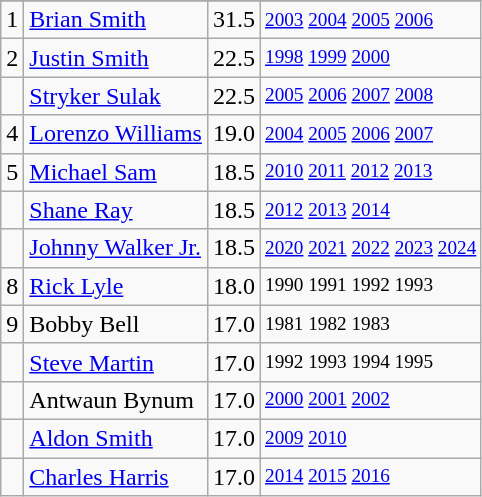<table class="wikitable">
<tr>
</tr>
<tr>
<td>1</td>
<td><a href='#'>Brian Smith</a></td>
<td>31.5</td>
<td style="font-size:80%;"><a href='#'>2003</a> <a href='#'>2004</a> <a href='#'>2005</a> <a href='#'>2006</a></td>
</tr>
<tr>
<td>2</td>
<td><a href='#'>Justin Smith</a></td>
<td>22.5</td>
<td style="font-size:80%;"><a href='#'>1998</a> <a href='#'>1999</a> <a href='#'>2000</a></td>
</tr>
<tr>
<td></td>
<td><a href='#'>Stryker Sulak</a></td>
<td>22.5</td>
<td style="font-size:80%;"><a href='#'>2005</a> <a href='#'>2006</a> <a href='#'>2007</a> <a href='#'>2008</a></td>
</tr>
<tr>
<td>4</td>
<td><a href='#'>Lorenzo Williams</a></td>
<td>19.0</td>
<td style="font-size:80%;"><a href='#'>2004</a> <a href='#'>2005</a> <a href='#'>2006</a> <a href='#'>2007</a></td>
</tr>
<tr>
<td>5</td>
<td><a href='#'>Michael Sam</a></td>
<td>18.5</td>
<td style="font-size:80%;"><a href='#'>2010</a> <a href='#'>2011</a> <a href='#'>2012</a> <a href='#'>2013</a></td>
</tr>
<tr>
<td></td>
<td><a href='#'>Shane Ray</a></td>
<td>18.5</td>
<td style="font-size:80%;"><a href='#'>2012</a> <a href='#'>2013</a> <a href='#'>2014</a></td>
</tr>
<tr>
<td></td>
<td><a href='#'>Johnny Walker Jr.</a></td>
<td>18.5</td>
<td style="font-size:80%;"><a href='#'>2020</a> <a href='#'>2021</a> <a href='#'>2022</a> <a href='#'>2023</a> <a href='#'>2024</a></td>
</tr>
<tr>
<td>8</td>
<td><a href='#'>Rick Lyle</a></td>
<td>18.0</td>
<td style="font-size:80%;">1990 1991 1992 1993</td>
</tr>
<tr>
<td>9</td>
<td>Bobby Bell</td>
<td>17.0</td>
<td style="font-size:80%;">1981 1982 1983</td>
</tr>
<tr>
<td></td>
<td><a href='#'>Steve Martin</a></td>
<td>17.0</td>
<td style="font-size:80%;">1992 1993 1994 1995</td>
</tr>
<tr>
<td></td>
<td>Antwaun Bynum</td>
<td>17.0</td>
<td style="font-size:80%;"><a href='#'>2000</a> <a href='#'>2001</a> <a href='#'>2002</a></td>
</tr>
<tr>
<td></td>
<td><a href='#'>Aldon Smith</a></td>
<td>17.0</td>
<td style="font-size:80%;"><a href='#'>2009</a> <a href='#'>2010</a></td>
</tr>
<tr>
<td></td>
<td><a href='#'>Charles Harris</a></td>
<td>17.0</td>
<td style="font-size:80%;"><a href='#'>2014</a> <a href='#'>2015</a> <a href='#'>2016</a></td>
</tr>
</table>
